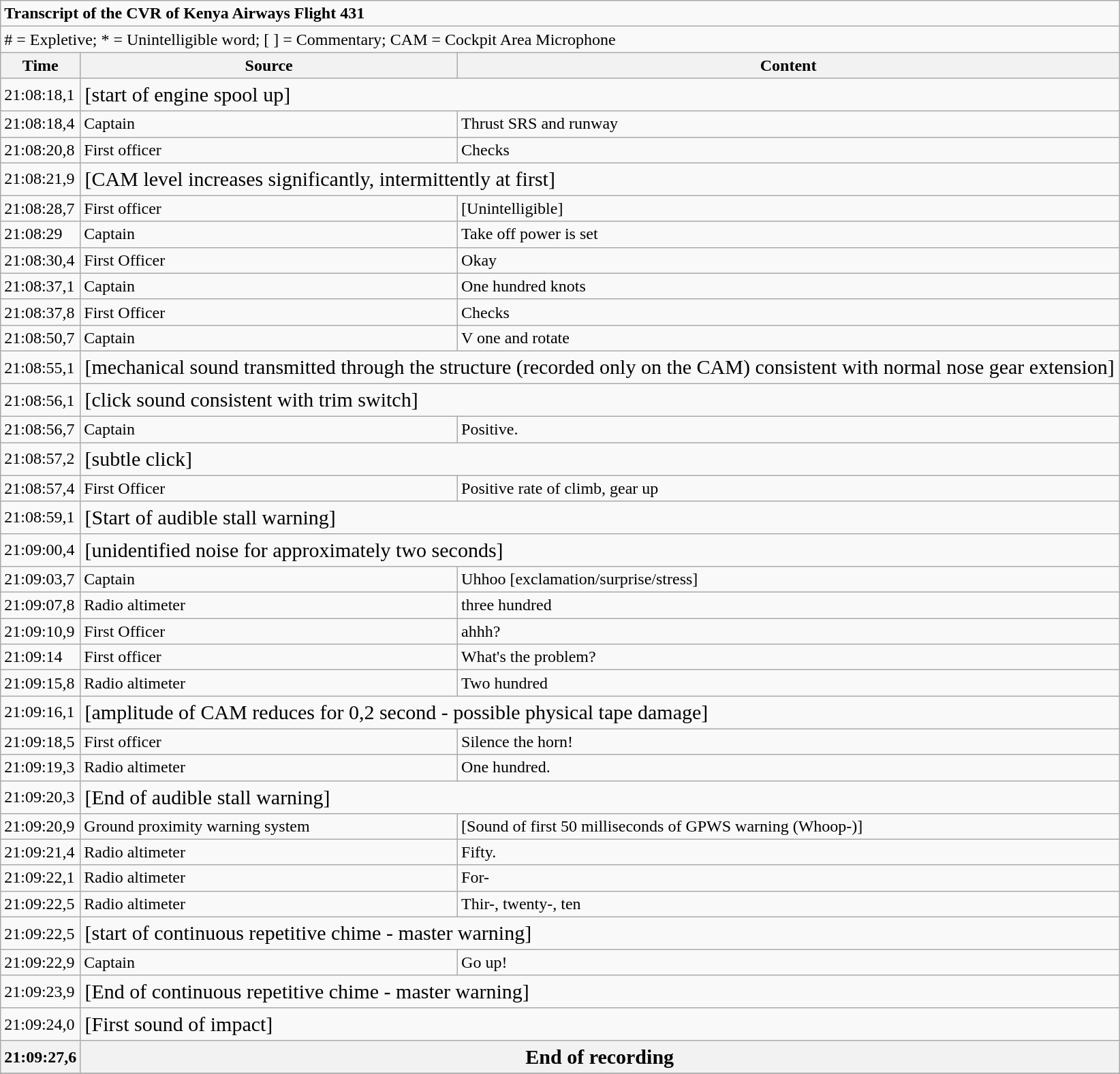<table class="wikitable mw-collapsible">
<tr>
<td colspan="3"><strong>Transcript of the CVR of Kenya Airways Flight 431</strong></td>
</tr>
<tr>
<td colspan="3"># = Expletive; * = Unintelligible word; [ ] = Commentary; CAM = Cockpit Area Microphone</td>
</tr>
<tr>
<th>Time</th>
<th>Source</th>
<th>Content</th>
</tr>
<tr>
<td>21:08:18,1</td>
<td colspan="2" style="font-size: 1.25em;">[start of engine spool up]</td>
</tr>
<tr>
<td>21:08:18,4</td>
<td>Captain</td>
<td>Thrust SRS and runway</td>
</tr>
<tr>
<td>21:08:20,8</td>
<td>First officer</td>
<td>Checks</td>
</tr>
<tr>
<td>21:08:21,9</td>
<td colspan="2" style="font-size: 1.25em;">[CAM level increases significantly, intermittently at first]</td>
</tr>
<tr>
<td>21:08:28,7</td>
<td>First officer</td>
<td>[Unintelligible]</td>
</tr>
<tr>
<td>21:08:29</td>
<td>Captain</td>
<td>Take off power is set</td>
</tr>
<tr>
<td>21:08:30,4</td>
<td>First Officer</td>
<td>Okay</td>
</tr>
<tr>
<td>21:08:37,1</td>
<td>Captain</td>
<td>One hundred knots</td>
</tr>
<tr>
<td>21:08:37,8</td>
<td>First Officer</td>
<td>Checks</td>
</tr>
<tr>
<td>21:08:50,7</td>
<td>Captain</td>
<td>V one and rotate</td>
</tr>
<tr>
<td>21:08:55,1</td>
<td colspan="2" style="font-size: 1.25em;">[mechanical sound transmitted through the structure (recorded only on the CAM) consistent with normal nose gear extension]</td>
</tr>
<tr>
<td>21:08:56,1</td>
<td colspan="2" style="font-size: 1.25em;">[click sound consistent with trim switch]</td>
</tr>
<tr>
<td>21:08:56,7</td>
<td>Captain</td>
<td>Positive.</td>
</tr>
<tr>
<td>21:08:57,2</td>
<td colspan="2" style="font-size: 1.25em;">[subtle click]</td>
</tr>
<tr>
<td>21:08:57,4</td>
<td>First Officer</td>
<td>Positive rate of climb, gear up</td>
</tr>
<tr>
<td>21:08:59,1</td>
<td colspan="2" style="font-size: 1.25em;">[Start of audible stall warning]</td>
</tr>
<tr>
<td>21:09:00,4</td>
<td colspan="2" style="font-size: 1.25em;">[unidentified noise for approximately two seconds]</td>
</tr>
<tr>
<td>21:09:03,7</td>
<td>Captain</td>
<td>Uhhoo [exclamation/surprise/stress]</td>
</tr>
<tr>
<td>21:09:07,8</td>
<td>Radio altimeter</td>
<td>three hundred</td>
</tr>
<tr>
<td>21:09:10,9</td>
<td>First Officer</td>
<td>ahhh?</td>
</tr>
<tr>
<td>21:09:14</td>
<td>First officer</td>
<td>What's the problem?</td>
</tr>
<tr>
<td>21:09:15,8</td>
<td>Radio altimeter</td>
<td>Two hundred</td>
</tr>
<tr>
<td>21:09:16,1</td>
<td colspan="2" style="font-size: 1.25em;">[amplitude of CAM reduces for 0,2 second - possible physical tape damage]</td>
</tr>
<tr>
<td>21:09:18,5</td>
<td>First officer</td>
<td>Silence the horn!</td>
</tr>
<tr>
<td>21:09:19,3</td>
<td>Radio altimeter</td>
<td>One hundred.</td>
</tr>
<tr>
<td>21:09:20,3</td>
<td colspan="2" style="font-size: 1.25em;">[End of audible stall warning]</td>
</tr>
<tr>
<td>21:09:20,9</td>
<td>Ground proximity warning system</td>
<td>[Sound of first 50 milliseconds of GPWS warning (Whoop-)]</td>
</tr>
<tr>
<td>21:09:21,4</td>
<td>Radio altimeter</td>
<td>Fifty.</td>
</tr>
<tr>
<td>21:09:22,1</td>
<td>Radio altimeter</td>
<td>For-</td>
</tr>
<tr>
<td>21:09:22,5</td>
<td>Radio altimeter</td>
<td>Thir-, twenty-, ten</td>
</tr>
<tr>
<td>21:09:22,5</td>
<td colspan="2" style="font-size: 1.25em;">[start of continuous repetitive chime - master warning]</td>
</tr>
<tr>
<td>21:09:22,9</td>
<td>Captain</td>
<td>Go up!</td>
</tr>
<tr>
<td>21:09:23,9</td>
<td colspan="2" style="font-size: 1.25em;">[End of continuous repetitive chime - master warning]</td>
</tr>
<tr>
<td>21:09:24,0</td>
<td colspan="2" style="font-size: 1.25em;">[First sound of impact]</td>
</tr>
<tr>
<th>21:09:27,6</th>
<th colspan="2" style="font-size: 1.25em;">End of recording</th>
</tr>
<tr>
</tr>
</table>
